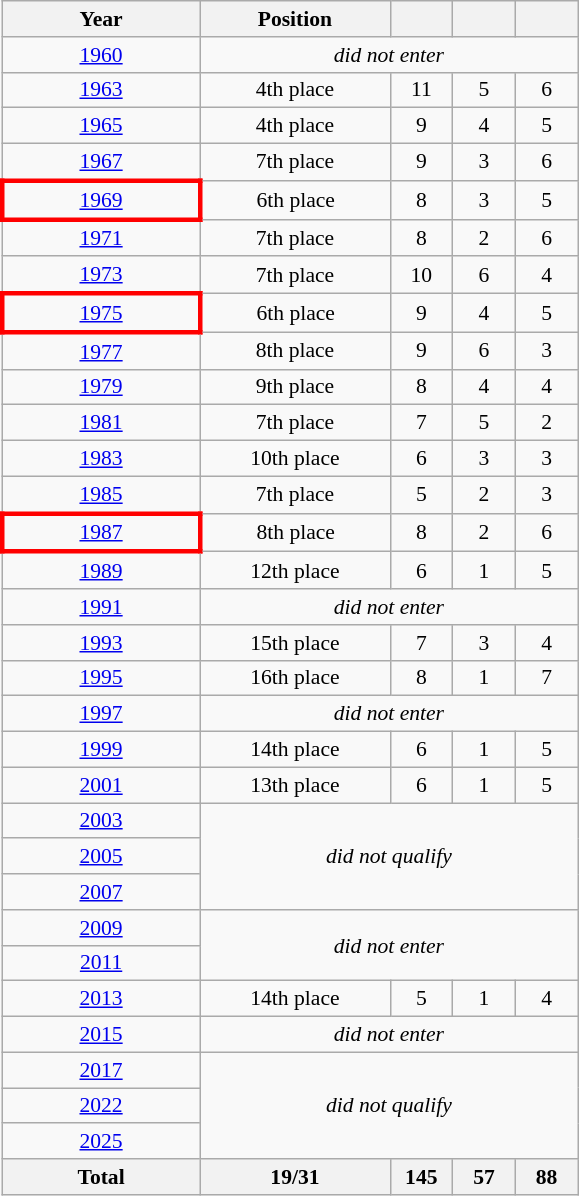<table class="wikitable" style="text-align: center;font-size:90%;">
<tr>
<th width=125>Year</th>
<th width=120>Position</th>
<th width=35></th>
<th width=35></th>
<th width=35></th>
</tr>
<tr>
<td> <a href='#'>1960</a></td>
<td colspan=4><em>did not enter</em></td>
</tr>
<tr>
<td> <a href='#'>1963</a></td>
<td>4th place</td>
<td>11</td>
<td>5</td>
<td>6</td>
</tr>
<tr>
<td> <a href='#'>1965</a></td>
<td>4th place</td>
<td>9</td>
<td>4</td>
<td>5</td>
</tr>
<tr>
<td> <a href='#'>1967</a></td>
<td>7th place</td>
<td>9</td>
<td>3</td>
<td>6</td>
</tr>
<tr>
<td style="border: 3px solid red"> <a href='#'>1969</a></td>
<td>6th place</td>
<td>8</td>
<td>3</td>
<td>5</td>
</tr>
<tr>
<td> <a href='#'>1971</a></td>
<td>7th place</td>
<td>8</td>
<td>2</td>
<td>6</td>
</tr>
<tr>
<td> <a href='#'>1973</a></td>
<td>7th place</td>
<td>10</td>
<td>6</td>
<td>4</td>
</tr>
<tr>
<td style="border: 3px solid red"> <a href='#'>1975</a></td>
<td>6th place</td>
<td>9</td>
<td>4</td>
<td>5</td>
</tr>
<tr>
<td> <a href='#'>1977</a></td>
<td>8th place</td>
<td>9</td>
<td>6</td>
<td>3</td>
</tr>
<tr>
<td> <a href='#'>1979</a></td>
<td>9th place</td>
<td>8</td>
<td>4</td>
<td>4</td>
</tr>
<tr>
<td> <a href='#'>1981</a></td>
<td>7th place</td>
<td>7</td>
<td>5</td>
<td>2</td>
</tr>
<tr>
<td> <a href='#'>1983</a></td>
<td>10th place</td>
<td>6</td>
<td>3</td>
<td>3</td>
</tr>
<tr>
<td> <a href='#'>1985</a></td>
<td>7th place</td>
<td>5</td>
<td>2</td>
<td>3</td>
</tr>
<tr>
<td style="border: 3px solid red"> <a href='#'>1987</a></td>
<td>8th place</td>
<td>8</td>
<td>2</td>
<td>6</td>
</tr>
<tr>
<td> <a href='#'>1989</a></td>
<td>12th place</td>
<td>6</td>
<td>1</td>
<td>5</td>
</tr>
<tr>
<td> <a href='#'>1991</a></td>
<td colspan=4><em>did not enter</em></td>
</tr>
<tr>
<td> <a href='#'>1993</a></td>
<td>15th place</td>
<td>7</td>
<td>3</td>
<td>4</td>
</tr>
<tr>
<td> <a href='#'>1995</a></td>
<td>16th place</td>
<td>8</td>
<td>1</td>
<td>7</td>
</tr>
<tr>
<td> <a href='#'>1997</a></td>
<td colspan=4><em>did not enter</em></td>
</tr>
<tr>
<td> <a href='#'>1999</a></td>
<td>14th place</td>
<td>6</td>
<td>1</td>
<td>5</td>
</tr>
<tr>
<td> <a href='#'>2001</a></td>
<td>13th place</td>
<td>6</td>
<td>1</td>
<td>5</td>
</tr>
<tr>
<td> <a href='#'>2003</a></td>
<td rowspan=3 colspan=4><em>did not qualify</em></td>
</tr>
<tr>
<td> <a href='#'>2005</a></td>
</tr>
<tr>
<td> <a href='#'>2007</a></td>
</tr>
<tr>
<td> <a href='#'>2009</a></td>
<td rowspan=2 colspan=4><em>did not enter</em></td>
</tr>
<tr>
<td> <a href='#'>2011</a></td>
</tr>
<tr>
<td> <a href='#'>2013</a></td>
<td>14th place</td>
<td>5</td>
<td>1</td>
<td>4</td>
</tr>
<tr>
<td> <a href='#'>2015</a></td>
<td colspan=4><em>did not enter</em></td>
</tr>
<tr>
<td> <a href='#'>2017</a></td>
<td rowspan=3 colspan=4><em>did not qualify</em></td>
</tr>
<tr>
<td> <a href='#'>2022</a></td>
</tr>
<tr>
<td> <a href='#'>2025</a></td>
</tr>
<tr>
<th>Total</th>
<th>19/31</th>
<th>145</th>
<th>57</th>
<th>88</th>
</tr>
</table>
